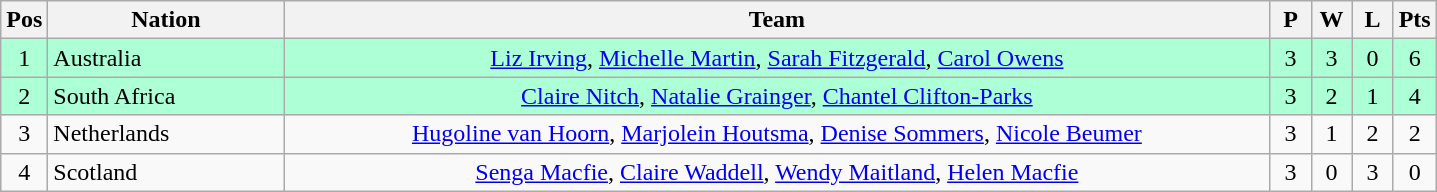<table class="wikitable" style="font-size: 100%">
<tr>
<th width=20>Pos</th>
<th width=150>Nation</th>
<th width=650>Team</th>
<th width=20>P</th>
<th width=20>W</th>
<th width=20>L</th>
<th width=20>Pts</th>
</tr>
<tr align=center style="background: #ADFFD6;">
<td>1</td>
<td align="left"> Australia</td>
<td><a href='#'>Liz Irving</a>, <a href='#'>Michelle Martin</a>, <a href='#'>Sarah Fitzgerald</a>, <a href='#'>Carol Owens</a></td>
<td>3</td>
<td>3</td>
<td>0</td>
<td>6</td>
</tr>
<tr align=center style="background: #ADFFD6;">
<td>2</td>
<td align="left"> South Africa</td>
<td><a href='#'>Claire Nitch</a>, <a href='#'>Natalie Grainger</a>, <a href='#'>Chantel Clifton-Parks</a></td>
<td>3</td>
<td>2</td>
<td>1</td>
<td>4</td>
</tr>
<tr align=center>
<td>3</td>
<td align="left"> Netherlands</td>
<td><a href='#'>Hugoline van Hoorn</a>, <a href='#'>Marjolein Houtsma</a>, <a href='#'>Denise Sommers</a>, <a href='#'>Nicole Beumer</a></td>
<td>3</td>
<td>1</td>
<td>2</td>
<td>2</td>
</tr>
<tr align=center>
<td>4</td>
<td align="left"> Scotland</td>
<td><a href='#'>Senga Macfie</a>, <a href='#'>Claire Waddell</a>, <a href='#'>Wendy Maitland</a>, <a href='#'>Helen Macfie</a></td>
<td>3</td>
<td>0</td>
<td>3</td>
<td>0</td>
</tr>
</table>
